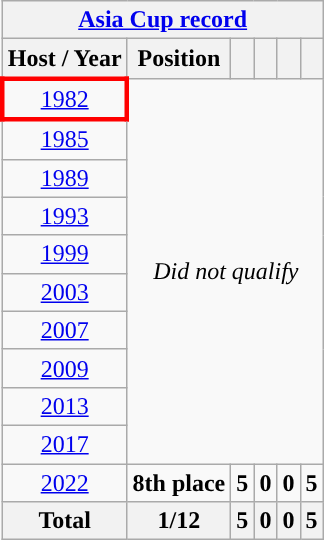<table class="wikitable" style="text-align: center;">
<tr>
<th colspan="9"><a href='#'>Asia Cup record</a></th>
</tr>
<tr>
<th>Host / Year</th>
<th>Position</th>
<th></th>
<th></th>
<th></th>
<th></th>
</tr>
<tr>
<td style="border: 3px solid red"> <a href='#'>1982</a></td>
<td colspan=8 rowspan="10"><em>Did not qualify</em></td>
</tr>
<tr>
<td> <a href='#'>1985</a></td>
</tr>
<tr>
<td> <a href='#'>1989</a></td>
</tr>
<tr>
<td> <a href='#'>1993</a></td>
</tr>
<tr>
<td> <a href='#'>1999</a></td>
</tr>
<tr>
<td> <a href='#'>2003</a></td>
</tr>
<tr>
<td> <a href='#'>2007</a></td>
</tr>
<tr>
<td> <a href='#'>2009</a></td>
</tr>
<tr>
<td> <a href='#'>2013</a></td>
</tr>
<tr>
<td> <a href='#'>2017</a></td>
</tr>
<tr>
<td> <a href='#'>2022</a></td>
<td><strong>8th place</strong></td>
<td><strong>5</strong></td>
<td><strong>0</strong></td>
<td><strong>0</strong></td>
<td><strong>5</strong></td>
</tr>
<tr>
<th>Total</th>
<th>1/12</th>
<th>5</th>
<th>0</th>
<th>0</th>
<th>5</th>
</tr>
</table>
